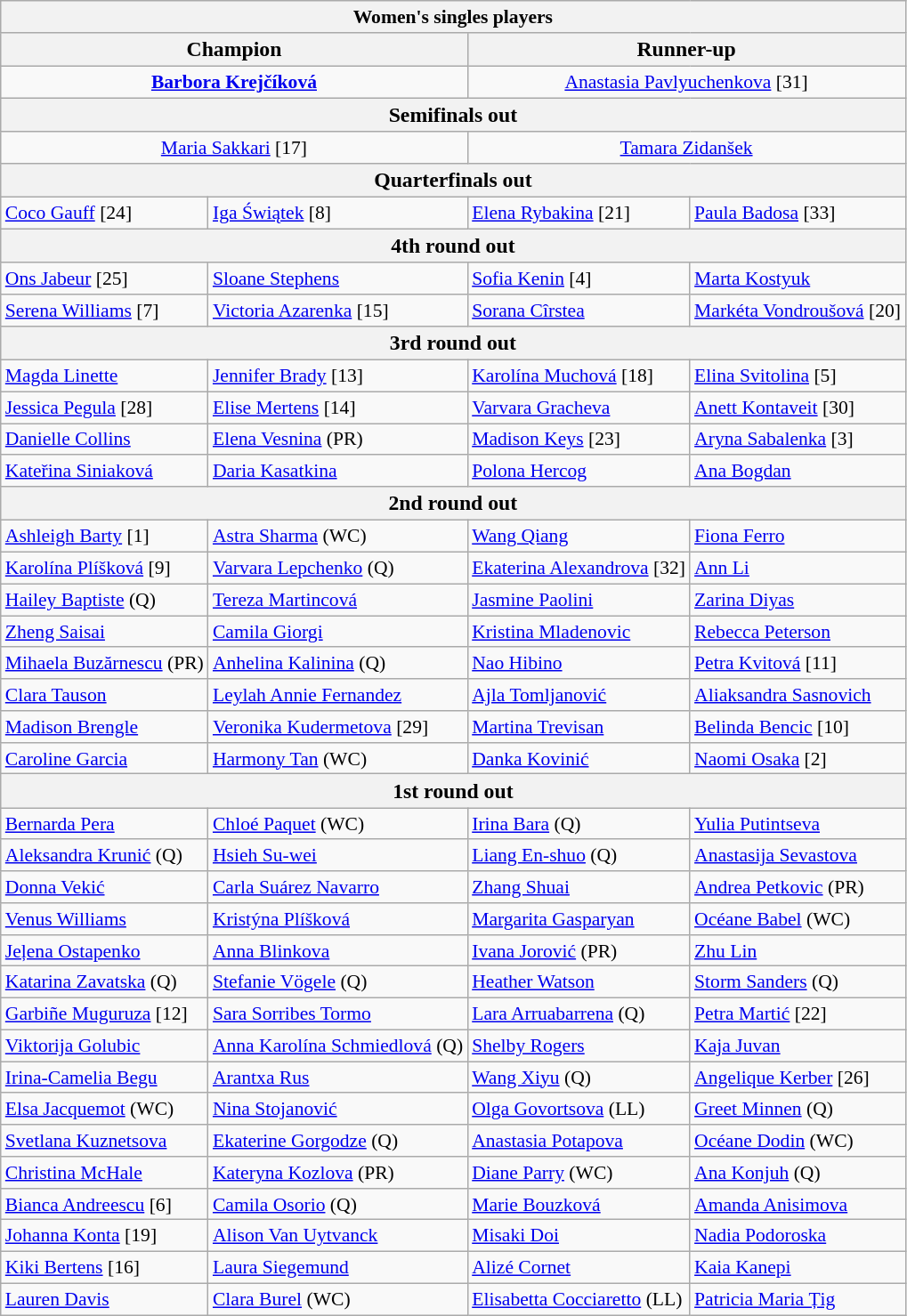<table class="wikitable collapsible collapsed" style="font-size:90%">
<tr>
<th colspan=4>Women's singles players</th>
</tr>
<tr style="font-size:110%">
<th colspan="2">Champion</th>
<th colspan="2">Runner-up</th>
</tr>
<tr style="text-align:center;">
<td colspan="2"> <strong><a href='#'>Barbora Krejčíková</a></strong></td>
<td colspan="2"> <a href='#'>Anastasia Pavlyuchenkova</a> [31]</td>
</tr>
<tr style="font-size:110%">
<th colspan="4">Semifinals out</th>
</tr>
<tr style="text-align:center;">
<td colspan="2"> <a href='#'>Maria Sakkari</a> [17]</td>
<td colspan="2"> <a href='#'>Tamara Zidanšek</a></td>
</tr>
<tr style="font-size:110%">
<th colspan="4">Quarterfinals out</th>
</tr>
<tr>
<td> <a href='#'>Coco Gauff</a> [24]</td>
<td> <a href='#'>Iga Świątek</a> [8]</td>
<td> <a href='#'>Elena Rybakina</a> [21]</td>
<td> <a href='#'>Paula Badosa</a> [33]</td>
</tr>
<tr style="font-size:110%">
<th colspan="4">4th round out</th>
</tr>
<tr>
<td> <a href='#'>Ons Jabeur</a> [25]</td>
<td> <a href='#'>Sloane Stephens</a></td>
<td> <a href='#'>Sofia Kenin</a> [4]</td>
<td> <a href='#'>Marta Kostyuk</a></td>
</tr>
<tr>
<td> <a href='#'>Serena Williams</a> [7]</td>
<td> <a href='#'>Victoria Azarenka</a> [15]</td>
<td> <a href='#'>Sorana Cîrstea</a></td>
<td> <a href='#'>Markéta Vondroušová</a> [20]</td>
</tr>
<tr style="font-size:110%">
<th colspan="4">3rd round out</th>
</tr>
<tr>
<td> <a href='#'>Magda Linette</a></td>
<td> <a href='#'>Jennifer Brady</a> [13]</td>
<td> <a href='#'>Karolína Muchová</a> [18]</td>
<td> <a href='#'>Elina Svitolina</a> [5]</td>
</tr>
<tr>
<td> <a href='#'>Jessica Pegula</a> [28]</td>
<td> <a href='#'>Elise Mertens</a> [14]</td>
<td> <a href='#'>Varvara Gracheva</a></td>
<td> <a href='#'>Anett Kontaveit</a> [30]</td>
</tr>
<tr>
<td> <a href='#'>Danielle Collins</a></td>
<td> <a href='#'>Elena Vesnina</a>  (PR)</td>
<td> <a href='#'>Madison Keys</a> [23]</td>
<td> <a href='#'>Aryna Sabalenka</a> [3]</td>
</tr>
<tr>
<td> <a href='#'>Kateřina Siniaková</a></td>
<td> <a href='#'>Daria Kasatkina</a></td>
<td> <a href='#'>Polona Hercog</a></td>
<td> <a href='#'>Ana Bogdan</a></td>
</tr>
<tr style="font-size:110%">
<th colspan="4">2nd round out</th>
</tr>
<tr>
<td> <a href='#'>Ashleigh Barty</a> [1]</td>
<td> <a href='#'>Astra Sharma</a> (WC)</td>
<td> <a href='#'>Wang Qiang</a></td>
<td> <a href='#'>Fiona Ferro</a></td>
</tr>
<tr>
<td> <a href='#'>Karolína Plíšková</a> [9]</td>
<td> <a href='#'>Varvara Lepchenko</a> (Q)</td>
<td> <a href='#'>Ekaterina Alexandrova</a> [32]</td>
<td> <a href='#'>Ann Li</a></td>
</tr>
<tr>
<td> <a href='#'>Hailey Baptiste</a> (Q)</td>
<td> <a href='#'>Tereza Martincová</a></td>
<td> <a href='#'>Jasmine Paolini</a></td>
<td> <a href='#'>Zarina Diyas</a></td>
</tr>
<tr>
<td> <a href='#'>Zheng Saisai</a></td>
<td> <a href='#'>Camila Giorgi</a></td>
<td> <a href='#'>Kristina Mladenovic</a></td>
<td> <a href='#'>Rebecca Peterson</a></td>
</tr>
<tr>
<td> <a href='#'>Mihaela Buzărnescu</a> (PR)</td>
<td> <a href='#'>Anhelina Kalinina</a> (Q)</td>
<td> <a href='#'>Nao Hibino</a></td>
<td> <a href='#'>Petra Kvitová</a> [11]</td>
</tr>
<tr>
<td> <a href='#'>Clara Tauson</a></td>
<td> <a href='#'>Leylah Annie Fernandez</a></td>
<td> <a href='#'>Ajla Tomljanović</a></td>
<td> <a href='#'>Aliaksandra Sasnovich</a></td>
</tr>
<tr>
<td> <a href='#'>Madison Brengle</a></td>
<td> <a href='#'>Veronika Kudermetova</a> [29]</td>
<td> <a href='#'>Martina Trevisan</a></td>
<td> <a href='#'>Belinda Bencic</a> [10]</td>
</tr>
<tr>
<td> <a href='#'>Caroline Garcia</a></td>
<td> <a href='#'>Harmony Tan</a> (WC)</td>
<td> <a href='#'>Danka Kovinić</a></td>
<td> <a href='#'>Naomi Osaka</a> [2]</td>
</tr>
<tr style="font-size:110%">
<th colspan="4">1st round out</th>
</tr>
<tr>
<td> <a href='#'>Bernarda Pera</a></td>
<td> <a href='#'>Chloé Paquet</a> (WC)</td>
<td> <a href='#'>Irina Bara</a> (Q)</td>
<td> <a href='#'>Yulia Putintseva</a></td>
</tr>
<tr>
<td> <a href='#'>Aleksandra Krunić</a> (Q)</td>
<td> <a href='#'>Hsieh Su-wei</a></td>
<td> <a href='#'>Liang En-shuo</a> (Q)</td>
<td> <a href='#'>Anastasija Sevastova</a></td>
</tr>
<tr>
<td> <a href='#'>Donna Vekić</a></td>
<td> <a href='#'>Carla Suárez Navarro</a></td>
<td> <a href='#'>Zhang Shuai</a></td>
<td> <a href='#'>Andrea Petkovic</a> (PR)</td>
</tr>
<tr>
<td> <a href='#'>Venus Williams</a></td>
<td> <a href='#'>Kristýna Plíšková</a></td>
<td> <a href='#'>Margarita Gasparyan</a></td>
<td> <a href='#'>Océane Babel</a> (WC)</td>
</tr>
<tr>
<td> <a href='#'>Jeļena Ostapenko</a></td>
<td> <a href='#'>Anna Blinkova</a></td>
<td> <a href='#'>Ivana Jorović</a> (PR)</td>
<td> <a href='#'>Zhu Lin</a></td>
</tr>
<tr>
<td> <a href='#'>Katarina Zavatska</a> (Q)</td>
<td> <a href='#'>Stefanie Vögele</a> (Q)</td>
<td> <a href='#'>Heather Watson</a></td>
<td> <a href='#'>Storm Sanders</a> (Q)</td>
</tr>
<tr>
<td> <a href='#'>Garbiñe Muguruza</a> [12]</td>
<td> <a href='#'>Sara Sorribes Tormo</a></td>
<td> <a href='#'>Lara Arruabarrena</a> (Q)</td>
<td> <a href='#'>Petra Martić</a> [22]</td>
</tr>
<tr>
<td> <a href='#'>Viktorija Golubic</a></td>
<td> <a href='#'>Anna Karolína Schmiedlová</a> (Q)</td>
<td> <a href='#'>Shelby Rogers</a></td>
<td> <a href='#'>Kaja Juvan</a></td>
</tr>
<tr>
<td> <a href='#'>Irina-Camelia Begu</a></td>
<td> <a href='#'>Arantxa Rus</a></td>
<td> <a href='#'>Wang Xiyu</a> (Q)</td>
<td> <a href='#'>Angelique Kerber</a> [26]</td>
</tr>
<tr>
<td> <a href='#'>Elsa Jacquemot</a> (WC)</td>
<td> <a href='#'>Nina Stojanović</a></td>
<td> <a href='#'>Olga Govortsova</a> (LL)</td>
<td> <a href='#'>Greet Minnen</a> (Q)</td>
</tr>
<tr>
<td> <a href='#'>Svetlana Kuznetsova</a></td>
<td> <a href='#'>Ekaterine Gorgodze</a> (Q)</td>
<td> <a href='#'>Anastasia Potapova</a></td>
<td> <a href='#'>Océane Dodin</a> (WC)</td>
</tr>
<tr>
<td> <a href='#'>Christina McHale</a></td>
<td> <a href='#'>Kateryna Kozlova</a> (PR)</td>
<td> <a href='#'>Diane Parry</a> (WC)</td>
<td> <a href='#'>Ana Konjuh</a> (Q)</td>
</tr>
<tr>
<td> <a href='#'>Bianca Andreescu</a> [6]</td>
<td> <a href='#'>Camila Osorio</a> (Q)</td>
<td> <a href='#'>Marie Bouzková</a></td>
<td> <a href='#'>Amanda Anisimova</a></td>
</tr>
<tr>
<td> <a href='#'>Johanna Konta</a> [19]</td>
<td> <a href='#'>Alison Van Uytvanck</a></td>
<td> <a href='#'>Misaki Doi</a></td>
<td> <a href='#'>Nadia Podoroska</a></td>
</tr>
<tr>
<td> <a href='#'>Kiki Bertens</a> [16]</td>
<td> <a href='#'>Laura Siegemund</a></td>
<td> <a href='#'>Alizé Cornet</a></td>
<td> <a href='#'>Kaia Kanepi</a></td>
</tr>
<tr>
<td> <a href='#'>Lauren Davis</a></td>
<td> <a href='#'>Clara Burel</a> (WC)</td>
<td> <a href='#'>Elisabetta Cocciaretto</a> (LL)</td>
<td> <a href='#'>Patricia Maria Țig</a></td>
</tr>
</table>
